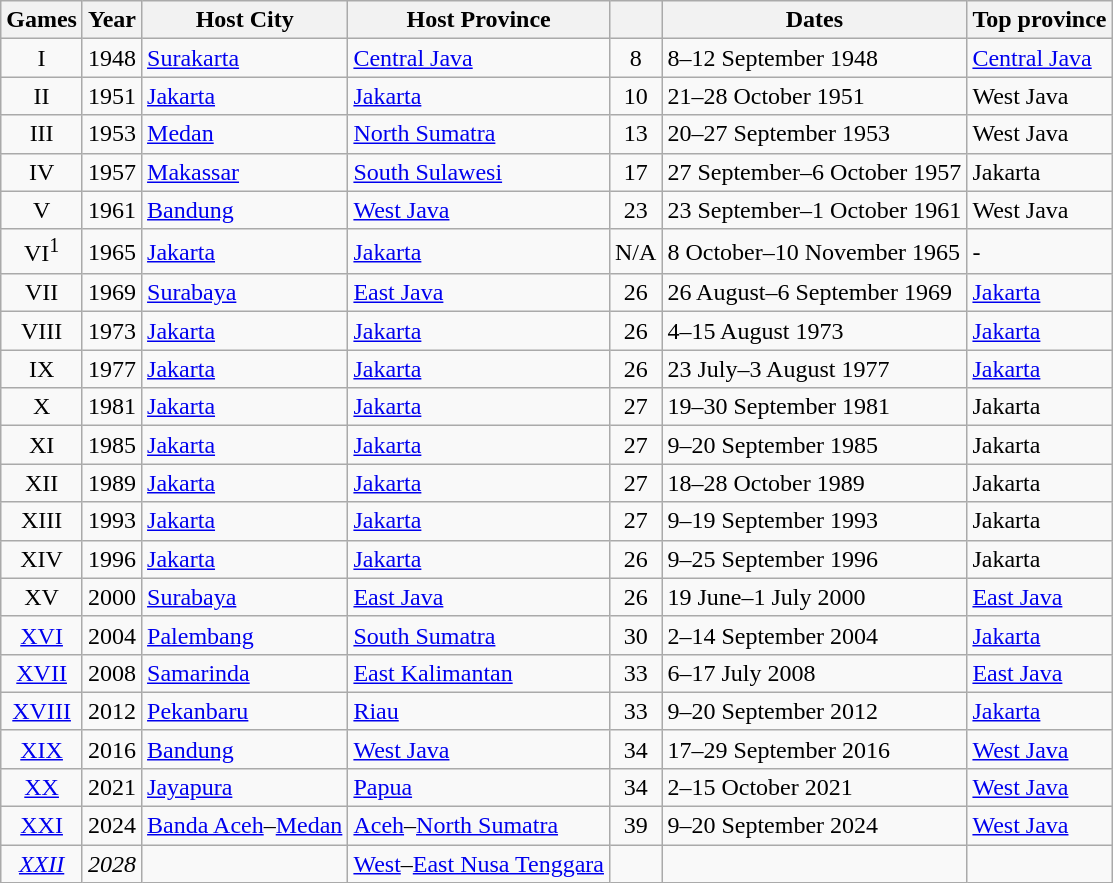<table class="wikitable">
<tr>
<th>Games</th>
<th>Year</th>
<th>Host City</th>
<th>Host Province</th>
<th></th>
<th>Dates</th>
<th>Top province</th>
</tr>
<tr>
<td align="center">I</td>
<td>1948</td>
<td><a href='#'>Surakarta</a></td>
<td><a href='#'>Central Java</a></td>
<td align="center">8</td>
<td>8–12 September 1948</td>
<td><a href='#'>Central Java</a></td>
</tr>
<tr>
<td align="center">II</td>
<td>1951</td>
<td><a href='#'>Jakarta</a></td>
<td><a href='#'>Jakarta</a></td>
<td align="center">10</td>
<td>21–28 October 1951</td>
<td>West Java</td>
</tr>
<tr>
<td align="center">III</td>
<td>1953</td>
<td><a href='#'>Medan</a></td>
<td><a href='#'>North Sumatra</a></td>
<td align="center">13</td>
<td>20–27 September 1953</td>
<td>West Java</td>
</tr>
<tr>
<td align="center">IV</td>
<td>1957</td>
<td><a href='#'>Makassar</a></td>
<td><a href='#'>South Sulawesi</a></td>
<td align="center">17</td>
<td>27 September–6 October 1957</td>
<td>Jakarta</td>
</tr>
<tr>
<td align="center">V</td>
<td>1961</td>
<td><a href='#'>Bandung</a></td>
<td><a href='#'>West Java</a></td>
<td align="center">23</td>
<td>23 September–1 October 1961</td>
<td>West Java</td>
</tr>
<tr>
<td align="center">VI<sup>1</sup></td>
<td>1965</td>
<td><a href='#'>Jakarta</a></td>
<td><a href='#'>Jakarta</a></td>
<td align="center">N/A</td>
<td>8 October–10 November 1965</td>
<td>-</td>
</tr>
<tr>
<td align="center">VII</td>
<td>1969</td>
<td><a href='#'>Surabaya</a></td>
<td><a href='#'>East Java</a></td>
<td align="center">26</td>
<td>26 August–6 September 1969</td>
<td><a href='#'>Jakarta</a></td>
</tr>
<tr>
<td align="center">VIII</td>
<td>1973</td>
<td><a href='#'>Jakarta</a></td>
<td><a href='#'>Jakarta</a></td>
<td align="center">26</td>
<td>4–15 August 1973</td>
<td><a href='#'>Jakarta</a></td>
</tr>
<tr>
<td align="center">IX</td>
<td>1977</td>
<td><a href='#'>Jakarta</a></td>
<td><a href='#'>Jakarta</a></td>
<td align="center">26</td>
<td>23 July–3 August 1977</td>
<td><a href='#'>Jakarta</a></td>
</tr>
<tr>
<td align="center">X</td>
<td>1981</td>
<td><a href='#'>Jakarta</a></td>
<td><a href='#'>Jakarta</a></td>
<td align="center">27</td>
<td>19–30 September 1981</td>
<td>Jakarta</td>
</tr>
<tr>
<td align="center">XI</td>
<td>1985</td>
<td><a href='#'>Jakarta</a></td>
<td><a href='#'>Jakarta</a></td>
<td align="center">27</td>
<td>9–20 September 1985</td>
<td>Jakarta</td>
</tr>
<tr>
<td align="center">XII</td>
<td>1989</td>
<td><a href='#'>Jakarta</a></td>
<td><a href='#'>Jakarta</a></td>
<td align="center">27</td>
<td>18–28 October 1989</td>
<td>Jakarta</td>
</tr>
<tr>
<td align="center">XIII</td>
<td>1993</td>
<td><a href='#'>Jakarta</a></td>
<td><a href='#'>Jakarta</a></td>
<td align="center">27</td>
<td>9–19 September 1993</td>
<td>Jakarta</td>
</tr>
<tr>
<td align="center">XIV</td>
<td>1996</td>
<td><a href='#'>Jakarta</a></td>
<td><a href='#'>Jakarta</a></td>
<td align="center">26</td>
<td>9–25 September 1996</td>
<td>Jakarta</td>
</tr>
<tr>
<td align="center">XV</td>
<td>2000</td>
<td><a href='#'>Surabaya</a></td>
<td><a href='#'>East Java</a></td>
<td align="center">26</td>
<td>19 June–1 July 2000</td>
<td><a href='#'>East Java</a></td>
</tr>
<tr>
<td align="center"><a href='#'>XVI</a></td>
<td>2004</td>
<td><a href='#'>Palembang</a></td>
<td><a href='#'>South Sumatra</a></td>
<td align="center">30</td>
<td>2–14 September 2004</td>
<td><a href='#'>Jakarta</a></td>
</tr>
<tr>
<td align="center"><a href='#'>XVII</a></td>
<td>2008</td>
<td><a href='#'>Samarinda</a></td>
<td><a href='#'>East Kalimantan</a></td>
<td align="center">33</td>
<td>6–17 July 2008</td>
<td><a href='#'>East Java</a></td>
</tr>
<tr>
<td align="center"><a href='#'>XVIII</a></td>
<td>2012</td>
<td><a href='#'>Pekanbaru</a></td>
<td><a href='#'>Riau</a></td>
<td align="center">33</td>
<td>9–20 September 2012</td>
<td><a href='#'>Jakarta</a></td>
</tr>
<tr>
<td align="center"><a href='#'>XIX</a></td>
<td>2016</td>
<td><a href='#'>Bandung</a></td>
<td><a href='#'>West Java</a></td>
<td align="center">34</td>
<td>17–29 September 2016</td>
<td><a href='#'>West Java</a></td>
</tr>
<tr>
<td align="center"><a href='#'>XX</a></td>
<td>2021</td>
<td><a href='#'>Jayapura</a></td>
<td><a href='#'>Papua</a></td>
<td align="center">34</td>
<td>2–15 October 2021</td>
<td><a href='#'>West Java</a></td>
</tr>
<tr>
<td align="center"><a href='#'>XXI</a></td>
<td>2024</td>
<td><a href='#'>Banda Aceh</a>–<a href='#'>Medan</a></td>
<td><a href='#'>Aceh</a>–<a href='#'>North Sumatra</a></td>
<td align="center">39</td>
<td>9–20 September 2024</td>
<td><a href='#'>West Java</a></td>
</tr>
<tr>
<td align="center"><em><a href='#'>XXII</a></em></td>
<td><em>2028</em></td>
<td></td>
<td><a href='#'>West</a>–<a href='#'>East Nusa Tenggara</a></td>
<td></td>
<td></td>
<td></td>
</tr>
</table>
